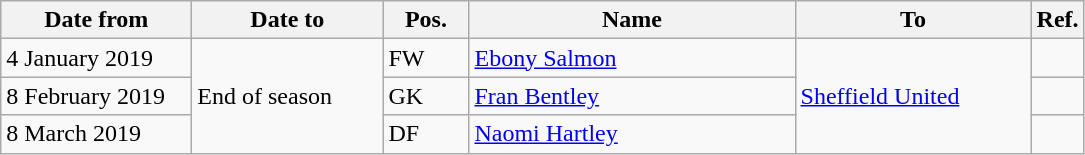<table class="wikitable">
<tr>
<th style="width:120px">Date from</th>
<th style="width:120px">Date to</th>
<th style="width:50px">Pos.</th>
<th style="width:210px">Name</th>
<th style="width:150px">To</th>
<th style="width:20px">Ref.</th>
</tr>
<tr>
<td>4 January 2019</td>
<td rowspan="3">End of season</td>
<td>FW</td>
<td> <a href='#'>Ebony Salmon</a></td>
<td rowspan="3"> <a href='#'>Sheffield United</a></td>
<td></td>
</tr>
<tr>
<td>8 February 2019</td>
<td>GK</td>
<td> <a href='#'>Fran Bentley</a></td>
<td></td>
</tr>
<tr>
<td>8 March 2019</td>
<td>DF</td>
<td> <a href='#'>Naomi Hartley</a></td>
<td></td>
</tr>
</table>
